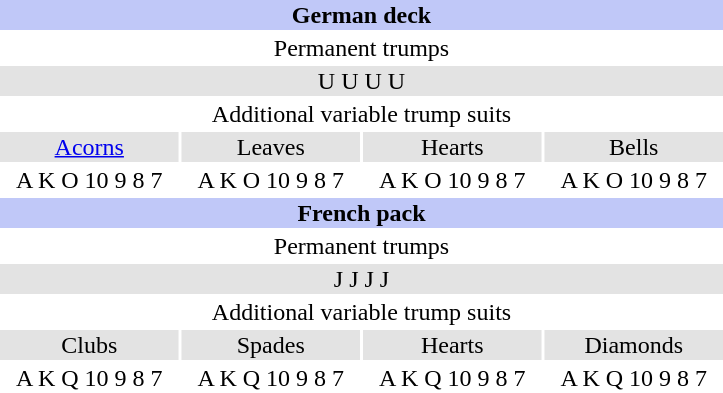<table style="wikitable" style="float: middle; background: #c0c0c0; margin-left: 1em; border-spacing: 1px;">
<tr align="center">
<td style="background: #c0c8f8;" colspan="4" width="480"><strong>German deck</strong></td>
</tr>
<tr align="center">
<td colspan="4">Permanent trumps</td>
</tr>
<tr align="center">
<td colspan="4" style="background: #e3e3e3;">U U U U</td>
</tr>
<tr align="center">
<td colspan="4">Additional variable trump suits</td>
</tr>
<tr align="center">
<td style="background: #e3e3e3;"><a href='#'>Acorns</a></td>
<td style="background: #e3e3e3;">Leaves</td>
<td style="background: #e3e3e3;">Hearts</td>
<td style="background: #e3e3e3;">Bells</td>
</tr>
<tr align="center">
<td style="background: #ffffff;">A K O 10 9 8 7</td>
<td style="background: #ffffff;">A K O 10 9 8 7</td>
<td style="background: #ffffff;">A K O 10 9 8 7</td>
<td style="background: #ffffff;">A K O 10 9 8 7</td>
</tr>
<tr align="center">
<td style="background: #c0c8f8;" colspan="4" width="480"><strong>French pack</strong></td>
</tr>
<tr align="center">
<td colspan="4">Permanent trumps</td>
</tr>
<tr align="center">
<td colspan="4" style="background: #e3e3e3;">J J J J</td>
</tr>
<tr align="center">
<td colspan="4">Additional variable trump suits</td>
</tr>
<tr align="center">
<td style="background: #e3e3e3;">Clubs</td>
<td style="background: #e3e3e3;">Spades</td>
<td style="background: #e3e3e3;">Hearts</td>
<td style="background: #e3e3e3;">Diamonds</td>
</tr>
<tr align="center">
<td style="background: #ffffff;">A K Q 10 9 8 7</td>
<td style="background: #ffffff;">A K Q 10 9 8 7</td>
<td style="background: #ffffff;">A K Q 10 9 8 7</td>
<td style="background: #ffffff;">A K Q 10 9 8 7</td>
</tr>
</table>
